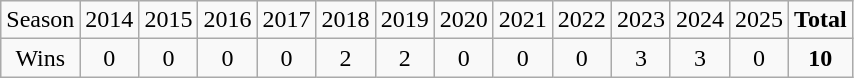<table class="wikitable sortable">
<tr>
<td>Season</td>
<td>2014</td>
<td>2015</td>
<td>2016</td>
<td>2017</td>
<td>2018</td>
<td>2019</td>
<td>2020</td>
<td>2021</td>
<td>2022</td>
<td>2023</td>
<td>2024</td>
<td>2025</td>
<td><strong>Total</strong></td>
</tr>
<tr style=text-align:center>
<td>Wins</td>
<td>0</td>
<td>0</td>
<td>0</td>
<td>0</td>
<td>2</td>
<td>2</td>
<td>0</td>
<td>0</td>
<td>0</td>
<td>3</td>
<td>3</td>
<td>0</td>
<td><strong>10</strong></td>
</tr>
</table>
